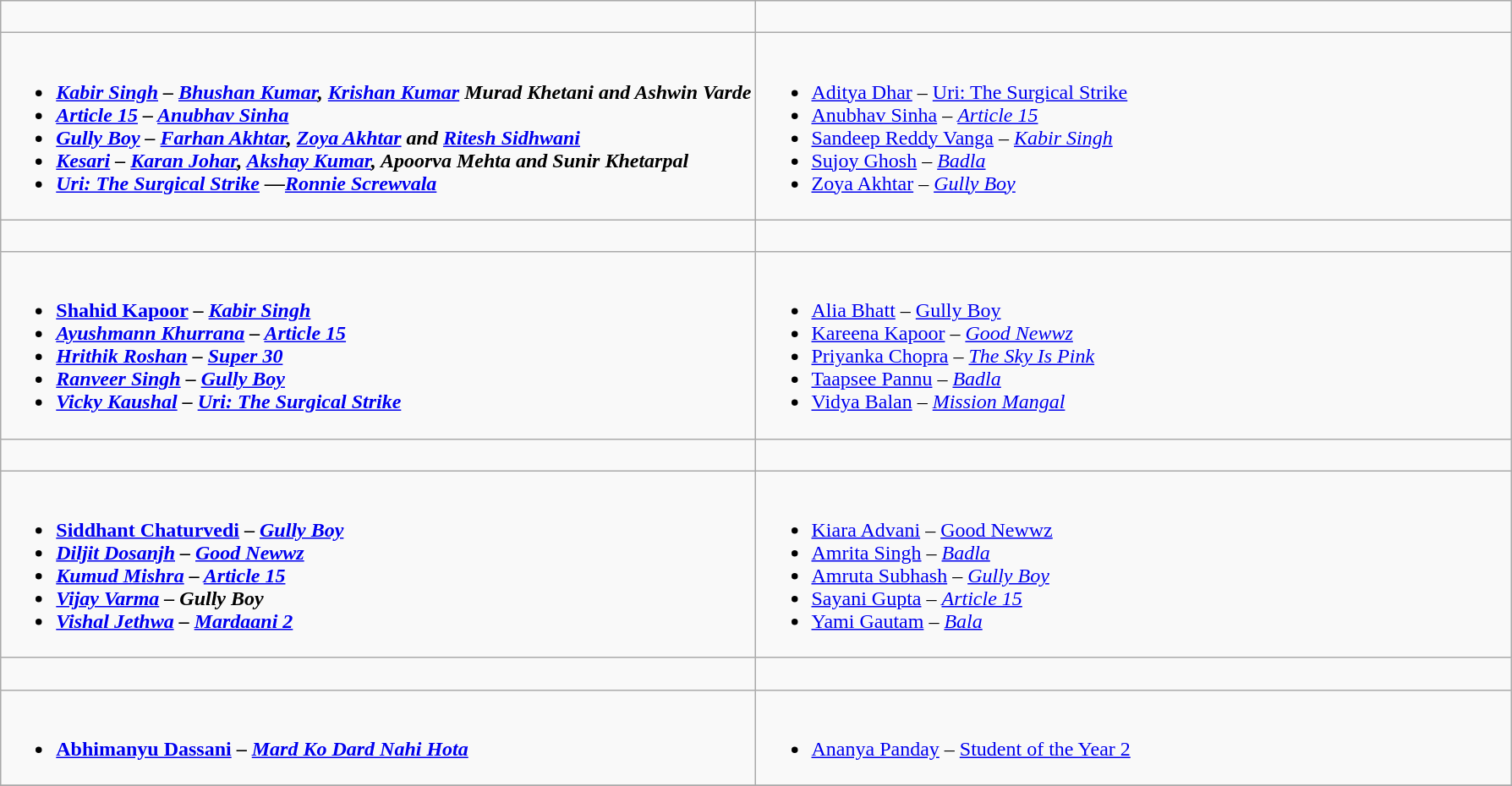<table role="presentation" class=wikitable>
<tr>
<td style="vertical-align:top; width:50%;"><br></td>
<td style="vertical-align:top; width:50%;"><br></td>
</tr>
<tr>
<td valign="top"><br><ul><li><strong><em><a href='#'>Kabir Singh</a><em> – <a href='#'>Bhushan Kumar</a>, <a href='#'>Krishan Kumar</a> Murad Khetani and Ashwin Varde<strong></li><li></em><a href='#'>Article 15</a><em> – <a href='#'>Anubhav Sinha</a></li><li></em><a href='#'>Gully Boy</a><em> – <a href='#'>Farhan Akhtar</a>, <a href='#'>Zoya Akhtar</a> and <a href='#'>Ritesh Sidhwani</a></li><li></em><a href='#'>Kesari</a><em> – <a href='#'>Karan Johar</a>, <a href='#'>Akshay Kumar</a>, Apoorva Mehta and Sunir Khetarpal</li><li></em><a href='#'>Uri: The Surgical Strike</a><em> —<a href='#'>Ronnie Screwvala</a></li></ul></td>
<td valign="top"><br><ul><li></strong><a href='#'>Aditya Dhar</a> – </em><a href='#'>Uri: The Surgical Strike</a></em></strong></li><li><a href='#'>Anubhav Sinha</a>  – <em><a href='#'>Article 15</a></em></li><li><a href='#'>Sandeep Reddy Vanga</a> – <em><a href='#'>Kabir Singh</a></em></li><li><a href='#'>Sujoy Ghosh</a> – <em><a href='#'>Badla</a></em></li><li><a href='#'>Zoya Akhtar</a> – <em><a href='#'>Gully Boy</a></em></li></ul></td>
</tr>
<tr>
<td style="vertical-align:top; width:50%;"><br></td>
<td style="vertical-align:top; width:50%;"><br></td>
</tr>
<tr>
<td valign="top"><br><ul><li><strong><a href='#'>Shahid Kapoor</a> – <em><a href='#'>Kabir Singh</a><strong><em></li><li><a href='#'>Ayushmann Khurrana</a> – </em><a href='#'>Article 15</a><em></li><li><a href='#'>Hrithik Roshan</a> – </em><a href='#'>Super 30</a><em></li><li><a href='#'>Ranveer Singh</a> – </em><a href='#'>Gully Boy</a><em></li><li><a href='#'>Vicky Kaushal</a> – </em><a href='#'>Uri: The Surgical Strike</a><em></li></ul></td>
<td valign="top"><br><ul><li></strong><a href='#'>Alia Bhatt</a> – </em><a href='#'>Gully Boy</a></em></strong></li><li><a href='#'>Kareena Kapoor</a> – <em><a href='#'>Good Newwz</a></em></li><li><a href='#'>Priyanka Chopra</a> – <em><a href='#'>The Sky Is Pink</a></em></li><li><a href='#'>Taapsee Pannu</a> – <em><a href='#'>Badla</a></em></li><li><a href='#'>Vidya Balan</a> – <em><a href='#'>Mission Mangal</a></em></li></ul></td>
</tr>
<tr>
<td style="vertical-align:top; width:50%;"><br></td>
<td style="vertical-align:top; width:50%;"><br></td>
</tr>
<tr>
<td valign="top"><br><ul><li><strong><a href='#'>Siddhant Chaturvedi</a> – <em><a href='#'>Gully Boy</a><strong><em></li><li><a href='#'>Diljit Dosanjh</a> – </em><a href='#'>Good Newwz</a><em></li><li><a href='#'>Kumud Mishra</a> – </em><a href='#'>Article 15</a><em></li><li><a href='#'>Vijay Varma</a> – </em>Gully Boy<em></li><li><a href='#'>Vishal Jethwa</a> – </em><a href='#'>Mardaani 2</a><em></li></ul></td>
<td valign="top"><br><ul><li></strong><a href='#'>Kiara Advani</a> – </em><a href='#'>Good Newwz</a></em></strong></li><li><a href='#'>Amrita Singh</a> – <em><a href='#'>Badla</a></em></li><li><a href='#'>Amruta Subhash</a> – <em><a href='#'>Gully Boy</a></em></li><li><a href='#'>Sayani Gupta</a> – <em><a href='#'>Article 15</a></em></li><li><a href='#'>Yami Gautam</a> – <em><a href='#'>Bala</a></em></li></ul></td>
</tr>
<tr>
<td style="vertical-align:top; width:50%;"><br></td>
<td style="vertical-align:top; width:50%;"><br></td>
</tr>
<tr>
<td valign="top"><br><ul><li><strong><a href='#'>Abhimanyu Dassani</a> – <em><a href='#'>Mard Ko Dard Nahi Hota</a><strong><em></li></ul></td>
<td valign="top"><br><ul><li></strong><a href='#'>Ananya Panday</a> – </em><a href='#'>Student of the Year 2</a></em></strong></li></ul></td>
</tr>
<tr>
</tr>
</table>
